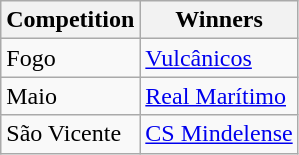<table class="wikitable">
<tr>
<th>Competition</th>
<th>Winners</th>
</tr>
<tr>
<td>Fogo</td>
<td><a href='#'>Vulcânicos</a></td>
</tr>
<tr>
<td>Maio</td>
<td><a href='#'>Real Marítimo</a></td>
</tr>
<tr>
<td>São Vicente</td>
<td><a href='#'>CS Mindelense</a></td>
</tr>
</table>
